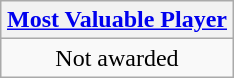<table class=wikitable style="text-align:center; margin:auto">
<tr>
<th><a href='#'>Most Valuable Player</a></th>
</tr>
<tr>
<td> Not awarded</td>
</tr>
</table>
